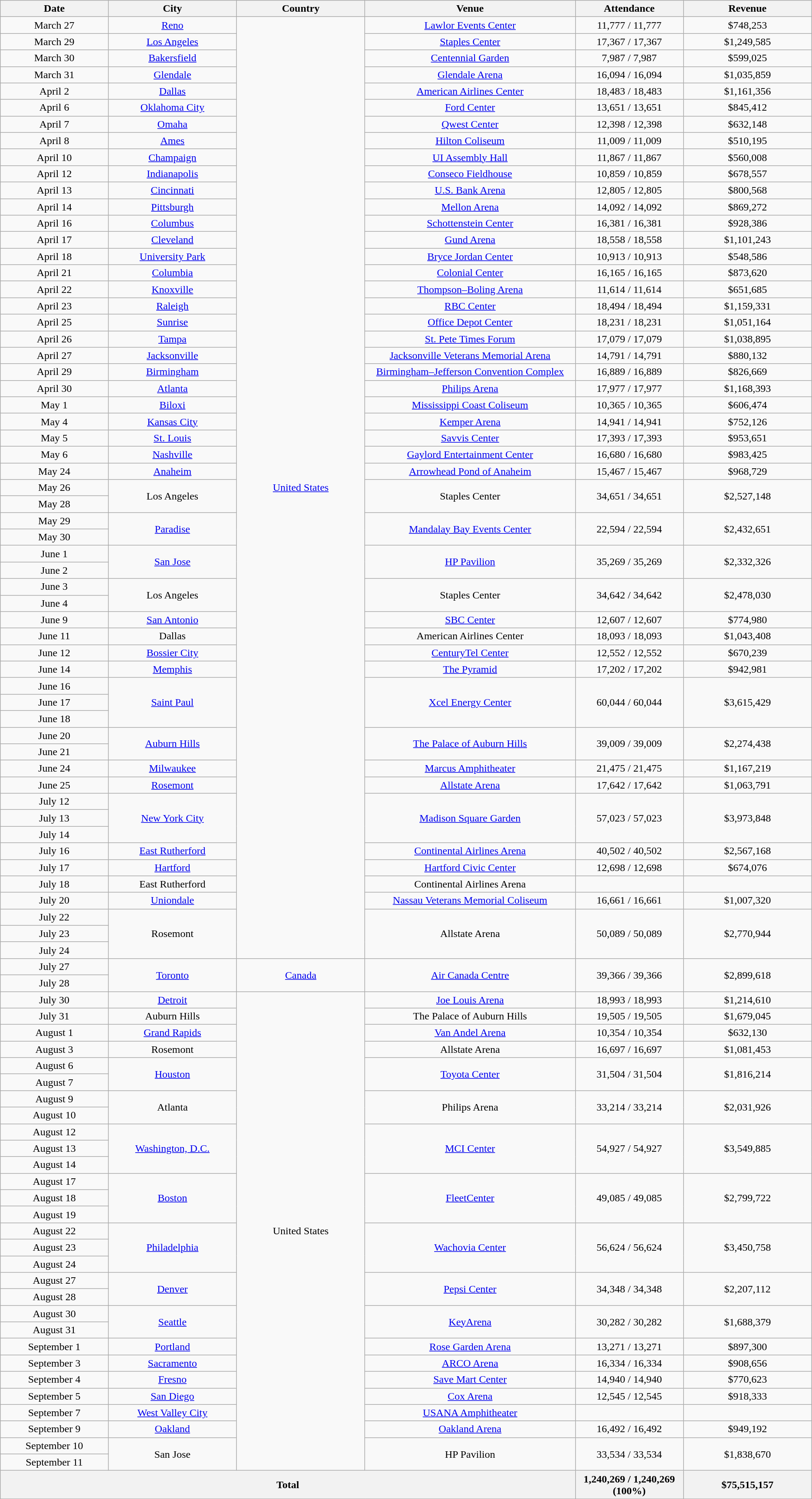<table class="wikitable" style="text-align:center;">
<tr>
<th scope="col" style="width:10em;">Date</th>
<th scope="col" style="width:12em;">City</th>
<th scope="col" style="width:12em;">Country</th>
<th scope="col" style="width:20em;">Venue</th>
<th scope="col" style="width:10em;">Attendance</th>
<th scope="col" style="width:12em;">Revenue</th>
</tr>
<tr>
<td>March 27</td>
<td><a href='#'>Reno</a></td>
<td rowspan="57"><a href='#'>United States</a></td>
<td><a href='#'>Lawlor Events Center</a></td>
<td>11,777 / 11,777</td>
<td>$748,253</td>
</tr>
<tr>
<td>March 29</td>
<td><a href='#'>Los Angeles</a></td>
<td><a href='#'>Staples Center</a></td>
<td>17,367 / 17,367</td>
<td>$1,249,585</td>
</tr>
<tr>
<td>March 30</td>
<td><a href='#'>Bakersfield</a></td>
<td><a href='#'>Centennial Garden</a></td>
<td>7,987 / 7,987</td>
<td>$599,025</td>
</tr>
<tr>
<td>March 31</td>
<td><a href='#'>Glendale</a></td>
<td><a href='#'>Glendale Arena</a></td>
<td>16,094 / 16,094</td>
<td>$1,035,859</td>
</tr>
<tr>
<td>April 2</td>
<td><a href='#'>Dallas</a></td>
<td><a href='#'>American Airlines Center</a></td>
<td>18,483 / 18,483</td>
<td>$1,161,356</td>
</tr>
<tr>
<td>April 6</td>
<td><a href='#'>Oklahoma City</a></td>
<td><a href='#'>Ford Center</a></td>
<td>13,651 / 13,651</td>
<td>$845,412</td>
</tr>
<tr>
<td>April 7</td>
<td><a href='#'>Omaha</a></td>
<td><a href='#'>Qwest Center</a></td>
<td>12,398 / 12,398</td>
<td>$632,148</td>
</tr>
<tr>
<td>April 8</td>
<td><a href='#'>Ames</a></td>
<td><a href='#'>Hilton Coliseum</a></td>
<td>11,009 / 11,009</td>
<td>$510,195</td>
</tr>
<tr>
<td>April 10</td>
<td><a href='#'>Champaign</a></td>
<td><a href='#'>UI Assembly Hall</a></td>
<td>11,867 / 11,867</td>
<td>$560,008</td>
</tr>
<tr>
<td>April 12</td>
<td><a href='#'>Indianapolis</a></td>
<td><a href='#'>Conseco Fieldhouse</a></td>
<td>10,859 / 10,859</td>
<td>$678,557</td>
</tr>
<tr>
<td>April 13</td>
<td><a href='#'>Cincinnati</a></td>
<td><a href='#'>U.S. Bank Arena</a></td>
<td>12,805 / 12,805</td>
<td>$800,568</td>
</tr>
<tr>
<td>April 14</td>
<td><a href='#'>Pittsburgh</a></td>
<td><a href='#'>Mellon Arena</a></td>
<td>14,092 / 14,092</td>
<td>$869,272</td>
</tr>
<tr>
<td>April 16</td>
<td><a href='#'>Columbus</a></td>
<td><a href='#'>Schottenstein Center</a></td>
<td>16,381 / 16,381</td>
<td>$928,386</td>
</tr>
<tr>
<td>April 17</td>
<td><a href='#'>Cleveland</a></td>
<td><a href='#'>Gund Arena</a></td>
<td>18,558 / 18,558</td>
<td>$1,101,243</td>
</tr>
<tr>
<td>April 18</td>
<td><a href='#'>University Park</a></td>
<td><a href='#'>Bryce Jordan Center</a></td>
<td>10,913 / 10,913</td>
<td>$548,586</td>
</tr>
<tr>
<td>April 21</td>
<td><a href='#'>Columbia</a></td>
<td><a href='#'>Colonial Center</a></td>
<td>16,165 / 16,165</td>
<td>$873,620</td>
</tr>
<tr>
<td>April 22</td>
<td><a href='#'>Knoxville</a></td>
<td><a href='#'>Thompson–Boling Arena</a></td>
<td>11,614 / 11,614</td>
<td>$651,685</td>
</tr>
<tr>
<td>April 23</td>
<td><a href='#'>Raleigh</a></td>
<td><a href='#'>RBC Center</a></td>
<td>18,494 / 18,494</td>
<td>$1,159,331</td>
</tr>
<tr>
<td>April 25</td>
<td><a href='#'>Sunrise</a></td>
<td><a href='#'>Office Depot Center</a></td>
<td>18,231 / 18,231</td>
<td>$1,051,164</td>
</tr>
<tr>
<td>April 26</td>
<td><a href='#'>Tampa</a></td>
<td><a href='#'>St. Pete Times Forum</a></td>
<td>17,079 / 17,079</td>
<td>$1,038,895</td>
</tr>
<tr>
<td>April 27</td>
<td><a href='#'>Jacksonville</a></td>
<td><a href='#'>Jacksonville Veterans Memorial Arena</a></td>
<td>14,791 / 14,791</td>
<td>$880,132</td>
</tr>
<tr>
<td>April 29</td>
<td><a href='#'>Birmingham</a></td>
<td><a href='#'>Birmingham–Jefferson Convention Complex</a></td>
<td>16,889 / 16,889</td>
<td>$826,669</td>
</tr>
<tr>
<td>April 30</td>
<td><a href='#'>Atlanta</a></td>
<td><a href='#'>Philips Arena</a></td>
<td>17,977 / 17,977</td>
<td>$1,168,393</td>
</tr>
<tr>
<td>May 1</td>
<td><a href='#'>Biloxi</a></td>
<td><a href='#'>Mississippi Coast Coliseum</a></td>
<td>10,365 / 10,365</td>
<td>$606,474</td>
</tr>
<tr>
<td>May 4</td>
<td><a href='#'>Kansas City</a></td>
<td><a href='#'>Kemper Arena</a></td>
<td>14,941 / 14,941</td>
<td>$752,126</td>
</tr>
<tr>
<td>May 5</td>
<td><a href='#'>St. Louis</a></td>
<td><a href='#'>Savvis Center</a></td>
<td>17,393 / 17,393</td>
<td>$953,651</td>
</tr>
<tr>
<td>May 6</td>
<td><a href='#'>Nashville</a></td>
<td><a href='#'>Gaylord Entertainment Center</a></td>
<td>16,680 / 16,680</td>
<td>$983,425</td>
</tr>
<tr>
<td>May 24</td>
<td><a href='#'>Anaheim</a></td>
<td><a href='#'>Arrowhead Pond of Anaheim</a></td>
<td>15,467 / 15,467</td>
<td>$968,729</td>
</tr>
<tr>
<td>May 26</td>
<td rowspan="2">Los Angeles</td>
<td rowspan="2">Staples Center</td>
<td rowspan="2">34,651 / 34,651</td>
<td rowspan="2">$2,527,148</td>
</tr>
<tr>
<td>May 28</td>
</tr>
<tr>
<td>May 29</td>
<td rowspan="2"><a href='#'>Paradise</a></td>
<td rowspan="2"><a href='#'>Mandalay Bay Events Center</a></td>
<td rowspan="2">22,594 / 22,594</td>
<td rowspan="2">$2,432,651</td>
</tr>
<tr>
<td>May 30</td>
</tr>
<tr>
<td>June 1</td>
<td rowspan="2"><a href='#'>San Jose</a></td>
<td rowspan="2"><a href='#'>HP Pavilion</a></td>
<td rowspan="2">35,269 / 35,269</td>
<td rowspan="2">$2,332,326</td>
</tr>
<tr>
<td>June 2</td>
</tr>
<tr>
<td>June 3</td>
<td rowspan="2">Los Angeles</td>
<td rowspan="2">Staples Center</td>
<td rowspan="2">34,642 / 34,642</td>
<td rowspan="2">$2,478,030</td>
</tr>
<tr>
<td>June 4</td>
</tr>
<tr>
<td>June 9</td>
<td><a href='#'>San Antonio</a></td>
<td><a href='#'>SBC Center</a></td>
<td>12,607 / 12,607</td>
<td>$774,980</td>
</tr>
<tr>
<td>June 11</td>
<td>Dallas</td>
<td>American Airlines Center</td>
<td>18,093 / 18,093</td>
<td>$1,043,408</td>
</tr>
<tr>
<td>June 12</td>
<td><a href='#'>Bossier City</a></td>
<td><a href='#'>CenturyTel Center</a></td>
<td>12,552 / 12,552</td>
<td>$670,239</td>
</tr>
<tr>
<td>June 14</td>
<td><a href='#'>Memphis</a></td>
<td><a href='#'>The Pyramid</a></td>
<td>17,202 / 17,202</td>
<td>$942,981</td>
</tr>
<tr>
<td>June 16</td>
<td rowspan="3"><a href='#'>Saint Paul</a></td>
<td rowspan="3"><a href='#'>Xcel Energy Center</a></td>
<td rowspan="3">60,044 / 60,044</td>
<td rowspan="3">$3,615,429</td>
</tr>
<tr>
<td>June 17</td>
</tr>
<tr>
<td>June 18</td>
</tr>
<tr>
<td>June 20</td>
<td rowspan="2"><a href='#'>Auburn Hills</a></td>
<td rowspan="2"><a href='#'>The Palace of Auburn Hills</a></td>
<td rowspan="2">39,009 / 39,009</td>
<td rowspan="2">$2,274,438</td>
</tr>
<tr>
<td>June 21</td>
</tr>
<tr>
<td>June 24</td>
<td><a href='#'>Milwaukee</a></td>
<td><a href='#'>Marcus Amphitheater</a></td>
<td>21,475 / 21,475</td>
<td>$1,167,219</td>
</tr>
<tr>
<td>June 25</td>
<td><a href='#'>Rosemont</a></td>
<td><a href='#'>Allstate Arena</a></td>
<td>17,642 / 17,642</td>
<td>$1,063,791</td>
</tr>
<tr>
<td>July 12</td>
<td rowspan="3"><a href='#'>New York City</a></td>
<td rowspan="3"><a href='#'>Madison Square Garden</a></td>
<td rowspan="3">57,023 / 57,023</td>
<td rowspan="3">$3,973,848</td>
</tr>
<tr>
<td>July 13</td>
</tr>
<tr>
<td>July 14</td>
</tr>
<tr>
<td>July 16</td>
<td><a href='#'>East Rutherford</a></td>
<td><a href='#'>Continental Airlines Arena</a></td>
<td>40,502 / 40,502</td>
<td>$2,567,168</td>
</tr>
<tr>
<td>July 17</td>
<td><a href='#'>Hartford</a></td>
<td><a href='#'>Hartford Civic Center</a></td>
<td>12,698 / 12,698</td>
<td>$674,076</td>
</tr>
<tr>
<td>July 18</td>
<td>East Rutherford</td>
<td>Continental Airlines Arena</td>
<td></td>
<td></td>
</tr>
<tr>
<td>July 20</td>
<td><a href='#'>Uniondale</a></td>
<td><a href='#'>Nassau Veterans Memorial Coliseum</a></td>
<td>16,661 / 16,661</td>
<td>$1,007,320</td>
</tr>
<tr>
<td>July 22</td>
<td rowspan="3">Rosemont</td>
<td rowspan="3">Allstate Arena</td>
<td rowspan="3">50,089 / 50,089</td>
<td rowspan="3">$2,770,944</td>
</tr>
<tr>
<td>July 23</td>
</tr>
<tr>
<td>July 24</td>
</tr>
<tr>
<td>July 27</td>
<td rowspan="2"><a href='#'>Toronto</a></td>
<td rowspan="2"><a href='#'>Canada</a></td>
<td rowspan="2"><a href='#'>Air Canada Centre</a></td>
<td rowspan="2">39,366 / 39,366</td>
<td rowspan="2">$2,899,618</td>
</tr>
<tr>
<td>July 28</td>
</tr>
<tr>
<td>July 30</td>
<td><a href='#'>Detroit</a></td>
<td rowspan="29">United States</td>
<td><a href='#'>Joe Louis Arena</a></td>
<td>18,993 / 18,993</td>
<td>$1,214,610</td>
</tr>
<tr>
<td>July 31</td>
<td>Auburn Hills</td>
<td>The Palace of Auburn Hills</td>
<td>19,505 / 19,505</td>
<td>$1,679,045</td>
</tr>
<tr>
<td>August 1</td>
<td><a href='#'>Grand Rapids</a></td>
<td><a href='#'>Van Andel Arena</a></td>
<td>10,354 / 10,354</td>
<td>$632,130</td>
</tr>
<tr>
<td>August 3</td>
<td>Rosemont</td>
<td>Allstate Arena</td>
<td>16,697 / 16,697</td>
<td>$1,081,453</td>
</tr>
<tr>
<td>August 6</td>
<td rowspan="2"><a href='#'>Houston</a></td>
<td rowspan="2"><a href='#'>Toyota Center</a></td>
<td rowspan="2">31,504 / 31,504</td>
<td rowspan="2">$1,816,214</td>
</tr>
<tr>
<td>August 7</td>
</tr>
<tr>
<td>August 9</td>
<td rowspan="2">Atlanta</td>
<td rowspan="2">Philips Arena</td>
<td rowspan="2">33,214 / 33,214</td>
<td rowspan="2">$2,031,926</td>
</tr>
<tr>
<td>August 10</td>
</tr>
<tr>
<td>August 12</td>
<td rowspan="3"><a href='#'>Washington, D.C.</a></td>
<td rowspan="3"><a href='#'>MCI Center</a></td>
<td rowspan="3">54,927 / 54,927</td>
<td rowspan="3">$3,549,885</td>
</tr>
<tr>
<td>August 13</td>
</tr>
<tr>
<td>August 14</td>
</tr>
<tr>
<td>August 17</td>
<td rowspan="3"><a href='#'>Boston</a></td>
<td rowspan="3"><a href='#'>FleetCenter</a></td>
<td rowspan="3">49,085 / 49,085</td>
<td rowspan="3">$2,799,722</td>
</tr>
<tr>
<td>August 18</td>
</tr>
<tr>
<td>August 19</td>
</tr>
<tr>
<td>August 22</td>
<td rowspan="3"><a href='#'>Philadelphia</a></td>
<td rowspan="3"><a href='#'>Wachovia Center</a></td>
<td rowspan="3">56,624 / 56,624</td>
<td rowspan="3">$3,450,758</td>
</tr>
<tr>
<td>August 23</td>
</tr>
<tr>
<td>August 24</td>
</tr>
<tr>
<td>August 27</td>
<td rowspan="2"><a href='#'>Denver</a></td>
<td rowspan="2"><a href='#'>Pepsi Center</a></td>
<td rowspan="2">34,348 / 34,348</td>
<td rowspan="2">$2,207,112</td>
</tr>
<tr>
<td>August 28</td>
</tr>
<tr>
<td>August 30</td>
<td rowspan="2"><a href='#'>Seattle</a></td>
<td rowspan="2"><a href='#'>KeyArena</a></td>
<td rowspan="2">30,282 / 30,282</td>
<td rowspan="2">$1,688,379</td>
</tr>
<tr>
<td>August 31</td>
</tr>
<tr>
<td>September 1</td>
<td><a href='#'>Portland</a></td>
<td><a href='#'>Rose Garden Arena</a></td>
<td>13,271 / 13,271</td>
<td>$897,300</td>
</tr>
<tr>
<td>September 3</td>
<td><a href='#'>Sacramento</a></td>
<td><a href='#'>ARCO Arena</a></td>
<td>16,334 / 16,334</td>
<td>$908,656</td>
</tr>
<tr>
<td>September 4</td>
<td><a href='#'>Fresno</a></td>
<td><a href='#'>Save Mart Center</a></td>
<td>14,940 / 14,940</td>
<td>$770,623</td>
</tr>
<tr>
<td>September 5</td>
<td><a href='#'>San Diego</a></td>
<td><a href='#'>Cox Arena</a></td>
<td>12,545 / 12,545</td>
<td>$918,333</td>
</tr>
<tr>
<td>September 7</td>
<td><a href='#'>West Valley City</a></td>
<td><a href='#'>USANA Amphitheater</a></td>
<td></td>
<td></td>
</tr>
<tr>
<td>September 9</td>
<td><a href='#'>Oakland</a></td>
<td><a href='#'>Oakland Arena</a></td>
<td>16,492 / 16,492</td>
<td>$949,192</td>
</tr>
<tr>
<td>September 10</td>
<td rowspan="2">San Jose</td>
<td rowspan="2">HP Pavilion</td>
<td rowspan="2">33,534 / 33,534</td>
<td rowspan="2">$1,838,670</td>
</tr>
<tr>
<td>September 11</td>
</tr>
<tr>
<th colspan="4">Total</th>
<th>1,240,269 / 1,240,269 (100%)</th>
<th>$75,515,157</th>
</tr>
<tr>
</tr>
</table>
